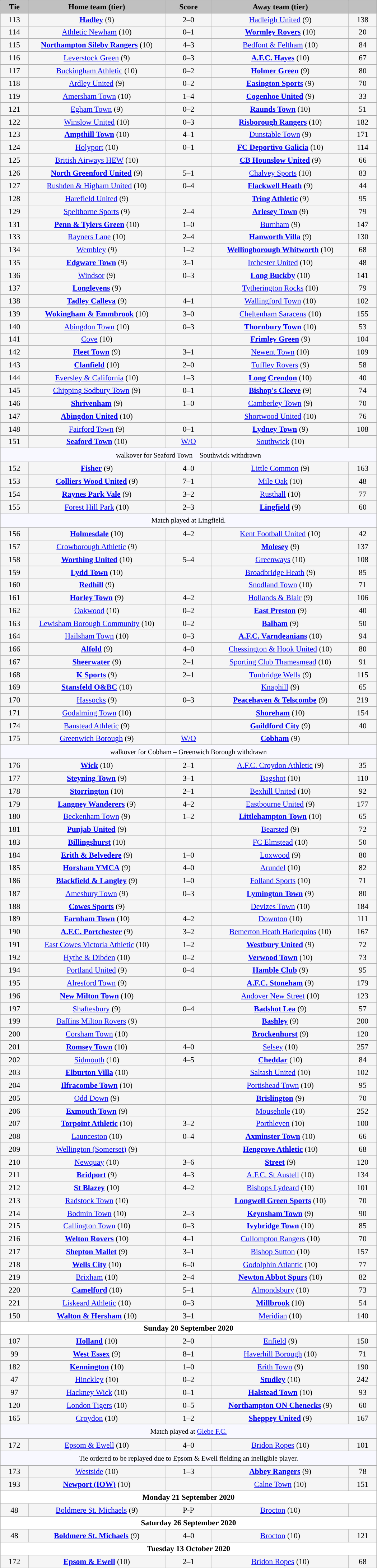<table class="wikitable" style="width: 700px; background:WhiteSmoke; text-align:center; font-size:90%">
<tr>
<td scope="col" style="width:  7.50%; background:silver;"><strong>Tie</strong></td>
<td scope="col" style="width: 36.25%; background:silver;"><strong>Home team (tier)</strong></td>
<td scope="col" style="width: 12.50%; background:silver;"><strong>Score</strong></td>
<td scope="col" style="width: 36.25%; background:silver;"><strong>Away team (tier)</strong></td>
<td scope="col" style="width:  7.50%; background:silver;"><strong></strong></td>
</tr>
<tr>
<td>113</td>
<td><strong><a href='#'>Hadley</a></strong> (9)</td>
<td>2–0</td>
<td><a href='#'>Hadleigh United</a> (9)</td>
<td>138</td>
</tr>
<tr>
<td>114</td>
<td><a href='#'>Athletic Newham</a> (10)</td>
<td>0–1</td>
<td><strong><a href='#'>Wormley Rovers</a></strong> (10)</td>
<td>20</td>
</tr>
<tr>
<td>115</td>
<td><strong><a href='#'>Northampton Sileby Rangers</a></strong> (10)</td>
<td>4–3</td>
<td><a href='#'>Bedfont & Feltham</a> (10)</td>
<td>84</td>
</tr>
<tr>
<td>116</td>
<td><a href='#'>Leverstock Green</a> (9)</td>
<td>0–3</td>
<td><strong><a href='#'>A.F.C. Hayes</a></strong> (10)</td>
<td>67</td>
</tr>
<tr>
<td>117</td>
<td><a href='#'>Buckingham Athletic</a> (10)</td>
<td>0–2</td>
<td><strong><a href='#'>Holmer Green</a></strong> (9)</td>
<td>80</td>
</tr>
<tr>
<td>118</td>
<td><a href='#'>Ardley United</a> (9)</td>
<td>0–2</td>
<td><strong><a href='#'>Easington Sports</a></strong> (9)</td>
<td>70</td>
</tr>
<tr>
<td>119</td>
<td><a href='#'>Amersham Town</a> (10)</td>
<td>1–4</td>
<td><strong><a href='#'>Cogenhoe United</a></strong> (9)</td>
<td>33</td>
</tr>
<tr>
<td>121</td>
<td><a href='#'>Egham Town</a> (9)</td>
<td>0–2</td>
<td><strong><a href='#'>Raunds Town</a></strong> (10)</td>
<td>51</td>
</tr>
<tr>
<td>122</td>
<td><a href='#'>Winslow United</a> (10)</td>
<td>0–3</td>
<td><strong><a href='#'>Risborough Rangers</a></strong> (10)</td>
<td>182</td>
</tr>
<tr>
<td>123</td>
<td><strong><a href='#'>Ampthill Town</a></strong> (10)</td>
<td>4–1</td>
<td><a href='#'>Dunstable Town</a> (9)</td>
<td>171</td>
</tr>
<tr>
<td>124</td>
<td><a href='#'>Holyport</a> (10)</td>
<td>0–1</td>
<td><strong><a href='#'>FC Deportivo Galicia</a></strong> (10)</td>
<td>114</td>
</tr>
<tr>
<td>125</td>
<td><a href='#'>British Airways HEW</a> (10)</td>
<td></td>
<td><strong><a href='#'>CB Hounslow United</a></strong> (9)</td>
<td>66</td>
</tr>
<tr>
<td>126</td>
<td><strong><a href='#'>North Greenford United</a></strong> (9)</td>
<td>5–1</td>
<td><a href='#'>Chalvey Sports</a> (10)</td>
<td>83</td>
</tr>
<tr>
<td>127</td>
<td><a href='#'>Rushden & Higham United</a> (10)</td>
<td>0–4</td>
<td><strong><a href='#'>Flackwell Heath</a></strong> (9)</td>
<td>44</td>
</tr>
<tr>
<td>128</td>
<td><a href='#'>Harefield United</a> (9)</td>
<td></td>
<td><strong><a href='#'>Tring Athletic</a></strong> (9)</td>
<td>95</td>
</tr>
<tr>
<td>129</td>
<td><a href='#'>Spelthorne Sports</a> (9)</td>
<td>2–4</td>
<td><strong><a href='#'>Arlesey Town</a></strong> (9)</td>
<td>79</td>
</tr>
<tr>
<td>131</td>
<td><strong><a href='#'>Penn & Tylers Green</a></strong> (10)</td>
<td>1–0</td>
<td><a href='#'>Burnham</a> (9)</td>
<td>147</td>
</tr>
<tr>
<td>133</td>
<td><a href='#'>Rayners Lane</a> (10)</td>
<td>2–4</td>
<td><strong><a href='#'>Hanworth Villa</a></strong> (9)</td>
<td>130</td>
</tr>
<tr>
<td>134</td>
<td><a href='#'>Wembley</a> (9)</td>
<td>1–2</td>
<td><strong><a href='#'>Wellingborough Whitworth</a></strong> (10)</td>
<td>68</td>
</tr>
<tr>
<td>135</td>
<td><strong><a href='#'>Edgware Town</a></strong> (9)</td>
<td>3–1</td>
<td><a href='#'>Irchester United</a> (10)</td>
<td>48</td>
</tr>
<tr>
<td>136</td>
<td><a href='#'>Windsor</a> (9)</td>
<td>0–3</td>
<td><strong><a href='#'>Long Buckby</a></strong> (10)</td>
<td>141</td>
</tr>
<tr>
<td>137</td>
<td><strong><a href='#'>Longlevens</a></strong> (9)</td>
<td></td>
<td><a href='#'>Tytherington Rocks</a> (10)</td>
<td>79</td>
</tr>
<tr>
<td>138</td>
<td><strong><a href='#'>Tadley Calleva</a></strong> (9)</td>
<td>4–1</td>
<td><a href='#'>Wallingford Town</a> (10)</td>
<td>102</td>
</tr>
<tr>
<td>139</td>
<td><strong><a href='#'>Wokingham & Emmbrook</a></strong> (10)</td>
<td>3–0</td>
<td><a href='#'>Cheltenham Saracens</a> (10)</td>
<td>155</td>
</tr>
<tr>
<td>140</td>
<td><a href='#'>Abingdon Town</a> (10)</td>
<td>0–3</td>
<td><strong><a href='#'>Thornbury Town</a></strong> (10)</td>
<td>53</td>
</tr>
<tr>
<td>141</td>
<td><a href='#'>Cove</a> (10)</td>
<td></td>
<td><strong><a href='#'>Frimley Green</a></strong> (9)</td>
<td>104</td>
</tr>
<tr>
<td>142</td>
<td><strong><a href='#'>Fleet Town</a></strong> (9)</td>
<td>3–1</td>
<td><a href='#'>Newent Town</a> (10)</td>
<td>109</td>
</tr>
<tr>
<td>143</td>
<td><strong><a href='#'>Clanfield</a></strong> (10)</td>
<td>2–0</td>
<td><a href='#'>Tuffley Rovers</a> (9)</td>
<td>58</td>
</tr>
<tr>
<td>144</td>
<td><a href='#'>Eversley & California</a> (10)</td>
<td>1–3</td>
<td><strong><a href='#'>Long Crendon</a></strong> (10)</td>
<td>40</td>
</tr>
<tr>
<td>145</td>
<td><a href='#'>Chipping Sodbury Town</a> (9)</td>
<td>0–1</td>
<td><strong><a href='#'>Bishop's Cleeve</a></strong> (9)</td>
<td>74</td>
</tr>
<tr>
<td>146</td>
<td><strong><a href='#'>Shrivenham</a></strong> (9)</td>
<td>1–0</td>
<td><a href='#'>Camberley Town</a> (9)</td>
<td>70</td>
</tr>
<tr>
<td>147</td>
<td><strong><a href='#'>Abingdon United</a></strong> (10)</td>
<td></td>
<td><a href='#'>Shortwood United</a> (10)</td>
<td>76</td>
</tr>
<tr>
<td>148</td>
<td><a href='#'>Fairford Town</a> (9)</td>
<td>0–1</td>
<td><strong><a href='#'>Lydney Town</a></strong> (9)</td>
<td>108</td>
</tr>
<tr>
<td>151</td>
<td><strong><a href='#'>Seaford Town</a></strong> (10)</td>
<td><a href='#'>W/O</a></td>
<td><a href='#'>Southwick</a> (10)</td>
<td></td>
</tr>
<tr>
<td colspan="5" style="background:GhostWhite; height:20px; text-align:center; font-size:90%">walkover for Seaford Town – Southwick withdrawn</td>
</tr>
<tr>
<td>152</td>
<td><strong><a href='#'>Fisher</a></strong> (9)</td>
<td>4–0</td>
<td><a href='#'>Little Common</a> (9)</td>
<td>163</td>
</tr>
<tr>
<td>153</td>
<td><strong><a href='#'>Colliers Wood United</a></strong> (9)</td>
<td>7–1</td>
<td><a href='#'>Mile Oak</a> (10)</td>
<td>48</td>
</tr>
<tr>
<td>154</td>
<td><strong><a href='#'>Raynes Park Vale</a></strong> (9)</td>
<td>3–2</td>
<td><a href='#'>Rusthall</a> (10)</td>
<td>77</td>
</tr>
<tr>
<td>155</td>
<td><a href='#'>Forest Hill Park</a> (10)</td>
<td>2–3</td>
<td><strong><a href='#'>Lingfield</a></strong> (9)</td>
<td>60</td>
</tr>
<tr>
<td colspan="5" style="background:GhostWhite; height:20px; text-align:center; font-size:90%">Match played at Lingfield.</td>
</tr>
<tr>
<td>156</td>
<td><strong><a href='#'>Holmesdale</a></strong> (10)</td>
<td>4–2</td>
<td><a href='#'>Kent Football United</a> (10)</td>
<td>42</td>
</tr>
<tr>
<td>157</td>
<td><a href='#'>Crowborough Athletic</a> (9)</td>
<td></td>
<td><strong><a href='#'>Molesey</a></strong> (9)</td>
<td>137</td>
</tr>
<tr>
<td>158</td>
<td><strong><a href='#'>Worthing United</a></strong> (10)</td>
<td>5–4</td>
<td><a href='#'>Greenways</a> (10)</td>
<td>108</td>
</tr>
<tr>
<td>159</td>
<td><strong><a href='#'>Lydd Town</a></strong> (10)</td>
<td></td>
<td><a href='#'>Broadbridge Heath</a> (9)</td>
<td>85</td>
</tr>
<tr>
<td>160</td>
<td><strong><a href='#'>Redhill</a></strong> (9)</td>
<td></td>
<td><a href='#'>Snodland Town</a> (10)</td>
<td>71</td>
</tr>
<tr>
<td>161</td>
<td><strong><a href='#'>Horley Town</a></strong> (9)</td>
<td>4–2</td>
<td><a href='#'>Hollands & Blair</a> (9)</td>
<td>106</td>
</tr>
<tr>
<td>162</td>
<td><a href='#'>Oakwood</a> (10)</td>
<td>0–2</td>
<td><strong><a href='#'>East Preston</a></strong> (9)</td>
<td>40</td>
</tr>
<tr>
<td>163</td>
<td><a href='#'>Lewisham Borough Community</a> (10)</td>
<td>0–2</td>
<td><strong><a href='#'>Balham</a></strong> (9)</td>
<td>50</td>
</tr>
<tr>
<td>164</td>
<td><a href='#'>Hailsham Town</a> (10)</td>
<td>0–3</td>
<td><strong><a href='#'>A.F.C. Varndeanians</a></strong> (10)</td>
<td>94</td>
</tr>
<tr>
<td>166</td>
<td><strong><a href='#'>Alfold</a></strong> (9)</td>
<td>4–0</td>
<td><a href='#'>Chessington & Hook United</a> (10)</td>
<td>80</td>
</tr>
<tr>
<td>167</td>
<td><strong><a href='#'>Sheerwater</a></strong> (9)</td>
<td>2–1</td>
<td><a href='#'>Sporting Club Thamesmead</a> (10)</td>
<td>91</td>
</tr>
<tr>
<td>168</td>
<td><strong><a href='#'>K Sports</a></strong> (9)</td>
<td>2–1</td>
<td><a href='#'>Tunbridge Wells</a> (9)</td>
<td>115</td>
</tr>
<tr>
<td>169</td>
<td><strong><a href='#'>Stansfeld O&BC</a></strong> (10)</td>
<td></td>
<td><a href='#'>Knaphill</a> (9)</td>
<td>65</td>
</tr>
<tr>
<td>170</td>
<td><a href='#'>Hassocks</a> (9)</td>
<td>0–3</td>
<td><strong><a href='#'>Peacehaven & Telscombe</a></strong> (9)</td>
<td>219</td>
</tr>
<tr>
<td>171</td>
<td><a href='#'>Godalming Town</a> (10)</td>
<td></td>
<td><strong><a href='#'>Shoreham</a></strong> (10)</td>
<td>154</td>
</tr>
<tr>
<td>174</td>
<td><a href='#'>Banstead Athletic</a> (9)</td>
<td></td>
<td><strong><a href='#'>Guildford City</a></strong> (9)</td>
<td>40</td>
</tr>
<tr>
<td>175</td>
<td><a href='#'>Greenwich Borough</a> (9)</td>
<td><a href='#'>W/O</a></td>
<td><strong><a href='#'>Cobham</a></strong> (9)</td>
<td></td>
</tr>
<tr>
<td colspan="5" style="background:GhostWhite; height:20px; text-align:center; font-size:90%">walkover for Cobham – Greenwich Borough withdrawn</td>
</tr>
<tr>
<td>176</td>
<td><strong><a href='#'>Wick</a></strong> (10)</td>
<td>2–1</td>
<td><a href='#'>A.F.C. Croydon Athletic</a> (9)</td>
<td>35</td>
</tr>
<tr>
<td>177</td>
<td><strong><a href='#'>Steyning Town</a></strong> (9)</td>
<td>3–1</td>
<td><a href='#'>Bagshot</a> (10)</td>
<td>110</td>
</tr>
<tr>
<td>178</td>
<td><strong><a href='#'>Storrington</a></strong> (10)</td>
<td>2–1</td>
<td><a href='#'>Bexhill United</a> (10)</td>
<td>92</td>
</tr>
<tr>
<td>179</td>
<td><strong><a href='#'>Langney Wanderers</a></strong> (9)</td>
<td>4–2</td>
<td><a href='#'>Eastbourne United</a> (9)</td>
<td>177</td>
</tr>
<tr>
<td>180</td>
<td><a href='#'>Beckenham Town</a> (9)</td>
<td>1–2</td>
<td><strong><a href='#'>Littlehampton Town</a></strong> (10)</td>
<td>65</td>
</tr>
<tr>
<td>181</td>
<td><strong><a href='#'>Punjab United</a></strong> (9)</td>
<td></td>
<td><a href='#'>Bearsted</a> (9)</td>
<td>72</td>
</tr>
<tr>
<td>183</td>
<td><strong><a href='#'>Billingshurst</a></strong> (10)</td>
<td></td>
<td><a href='#'>FC Elmstead</a> (10)</td>
<td>50</td>
</tr>
<tr>
<td>184</td>
<td><strong><a href='#'>Erith & Belvedere</a></strong> (9)</td>
<td>1–0</td>
<td><a href='#'>Loxwood</a> (9)</td>
<td>80</td>
</tr>
<tr>
<td>185</td>
<td><strong><a href='#'>Horsham YMCA</a></strong> (9)</td>
<td>4–0</td>
<td><a href='#'>Arundel</a> (10)</td>
<td>82</td>
</tr>
<tr>
<td>186</td>
<td><strong><a href='#'>Blackfield & Langley</a></strong> (9)</td>
<td>1–0</td>
<td><a href='#'>Folland Sports</a> (10)</td>
<td>71</td>
</tr>
<tr>
<td>187</td>
<td><a href='#'>Amesbury Town</a> (9)</td>
<td>0–3</td>
<td><strong><a href='#'>Lymington Town</a></strong> (9)</td>
<td>80</td>
</tr>
<tr>
<td>188</td>
<td><strong><a href='#'>Cowes Sports</a></strong> (9)</td>
<td></td>
<td><a href='#'>Devizes Town</a> (10)</td>
<td>184</td>
</tr>
<tr>
<td>189</td>
<td><strong><a href='#'>Farnham Town</a></strong> (10)</td>
<td>4–2</td>
<td><a href='#'>Downton</a> (10)</td>
<td>111</td>
</tr>
<tr>
<td>190</td>
<td><strong><a href='#'>A.F.C. Portchester</a></strong> (9)</td>
<td>3–2</td>
<td><a href='#'>Bemerton Heath Harlequins</a> (10)</td>
<td>167</td>
</tr>
<tr>
<td>191</td>
<td><a href='#'>East Cowes Victoria Athletic</a> (10)</td>
<td>1–2</td>
<td><strong><a href='#'>Westbury United</a></strong> (9)</td>
<td>72</td>
</tr>
<tr>
<td>192</td>
<td><a href='#'>Hythe & Dibden</a> (10)</td>
<td>0–2</td>
<td><strong><a href='#'>Verwood Town</a></strong> (10)</td>
<td>73</td>
</tr>
<tr>
<td>194</td>
<td><a href='#'>Portland United</a> (9)</td>
<td>0–4</td>
<td><strong><a href='#'>Hamble Club</a></strong> (9)</td>
<td>95</td>
</tr>
<tr>
<td>195</td>
<td><a href='#'>Alresford Town</a> (9)</td>
<td></td>
<td><strong><a href='#'>A.F.C. Stoneham</a></strong> (9)</td>
<td>179</td>
</tr>
<tr>
<td>196</td>
<td><strong><a href='#'>New Milton Town</a></strong> (10)</td>
<td></td>
<td><a href='#'>Andover New Street</a> (10)</td>
<td>123</td>
</tr>
<tr>
<td>197</td>
<td><a href='#'>Shaftesbury</a> (9)</td>
<td>0–4</td>
<td><strong><a href='#'>Badshot Lea</a></strong> (9)</td>
<td>57</td>
</tr>
<tr>
<td>199</td>
<td><a href='#'>Baffins Milton Rovers</a> (9)</td>
<td></td>
<td><strong><a href='#'>Bashley</a></strong> (9)</td>
<td>200</td>
</tr>
<tr>
<td>200</td>
<td><a href='#'>Corsham Town</a> (10)</td>
<td></td>
<td><strong><a href='#'>Brockenhurst</a></strong> (9)</td>
<td>120</td>
</tr>
<tr>
<td>201</td>
<td><strong><a href='#'>Romsey Town</a></strong> (10)</td>
<td>4–0</td>
<td><a href='#'>Selsey</a> (10)</td>
<td>257</td>
</tr>
<tr>
<td>202</td>
<td><a href='#'>Sidmouth</a> (10)</td>
<td>4–5</td>
<td><strong><a href='#'>Cheddar</a></strong> (10)</td>
<td>84</td>
</tr>
<tr>
<td>203</td>
<td><strong><a href='#'>Elburton Villa</a></strong> (10)</td>
<td></td>
<td><a href='#'>Saltash United</a> (10)</td>
<td>102</td>
</tr>
<tr>
<td>204</td>
<td><strong><a href='#'>Ilfracombe Town</a></strong> (10)</td>
<td></td>
<td><a href='#'>Portishead Town</a> (10)</td>
<td>95</td>
</tr>
<tr>
<td>205</td>
<td><a href='#'>Odd Down</a> (9)</td>
<td></td>
<td><strong><a href='#'>Brislington</a></strong> (9)</td>
<td>70</td>
</tr>
<tr>
<td>206</td>
<td><strong><a href='#'>Exmouth Town</a></strong> (9)</td>
<td></td>
<td><a href='#'>Mousehole</a> (10)</td>
<td>252</td>
</tr>
<tr>
<td>207</td>
<td><strong><a href='#'>Torpoint Athletic</a></strong> (10)</td>
<td>3–2</td>
<td><a href='#'>Porthleven</a> (10)</td>
<td>100</td>
</tr>
<tr>
<td>208</td>
<td><a href='#'>Launceston</a> (10)</td>
<td>0–4</td>
<td><strong><a href='#'>Axminster Town</a></strong> (10)</td>
<td>66</td>
</tr>
<tr>
<td>209</td>
<td><a href='#'>Wellington (Somerset)</a> (9)</td>
<td></td>
<td><strong><a href='#'>Hengrove Athletic</a></strong> (10)</td>
<td>68</td>
</tr>
<tr>
<td>210</td>
<td><a href='#'>Newquay</a> (10)</td>
<td>3–6</td>
<td><strong><a href='#'>Street</a></strong> (9)</td>
<td>120</td>
</tr>
<tr>
<td>211</td>
<td><strong><a href='#'>Bridport</a></strong> (9)</td>
<td>4–3</td>
<td><a href='#'>A.F.C. St Austell</a> (10)</td>
<td>134</td>
</tr>
<tr>
<td>212</td>
<td><strong><a href='#'>St Blazey</a></strong> (10)</td>
<td>4–2</td>
<td><a href='#'>Bishops Lydeard</a> (10)</td>
<td>101</td>
</tr>
<tr>
<td>213</td>
<td><a href='#'>Radstock Town</a> (10)</td>
<td></td>
<td><strong><a href='#'>Longwell Green Sports</a></strong> (10)</td>
<td>70</td>
</tr>
<tr>
<td>214</td>
<td><a href='#'>Bodmin Town</a> (10)</td>
<td>2–3</td>
<td><strong><a href='#'>Keynsham Town</a></strong> (9)</td>
<td>90</td>
</tr>
<tr>
<td>215</td>
<td><a href='#'>Callington Town</a> (10)</td>
<td>0–3</td>
<td><strong><a href='#'>Ivybridge Town</a></strong> (10)</td>
<td>85</td>
</tr>
<tr>
<td>216</td>
<td><strong><a href='#'>Welton Rovers</a></strong> (10)</td>
<td>4–1</td>
<td><a href='#'>Cullompton Rangers</a> (10)</td>
<td>70</td>
</tr>
<tr>
<td>217</td>
<td><strong><a href='#'>Shepton Mallet</a></strong> (9)</td>
<td>3–1</td>
<td><a href='#'>Bishop Sutton</a> (10)</td>
<td>157</td>
</tr>
<tr>
<td>218</td>
<td><strong><a href='#'>Wells City</a></strong> (10)</td>
<td>6–0</td>
<td><a href='#'>Godolphin Atlantic</a> (10)</td>
<td>77</td>
</tr>
<tr>
<td>219</td>
<td><a href='#'>Brixham</a> (10)</td>
<td>2–4</td>
<td><strong><a href='#'>Newton Abbot Spurs</a></strong> (10)</td>
<td>82</td>
</tr>
<tr>
<td>220</td>
<td><strong><a href='#'>Camelford</a></strong> (10)</td>
<td>5–1</td>
<td><a href='#'>Almondsbury</a> (10)</td>
<td>73</td>
</tr>
<tr>
<td>221</td>
<td><a href='#'>Liskeard Athletic</a> (10)</td>
<td>0–3</td>
<td><strong><a href='#'>Millbrook</a></strong> (10)</td>
<td>54</td>
</tr>
<tr>
<td>150</td>
<td><strong><a href='#'>Walton & Hersham</a></strong> (10)</td>
<td>3–1</td>
<td><a href='#'>Meridian</a> (10)</td>
<td>140</td>
</tr>
<tr>
<td colspan="5" style= background:White><strong>Sunday 20 September 2020</strong></td>
</tr>
<tr>
<td>107</td>
<td><strong><a href='#'>Holland</a></strong> (10)</td>
<td>2–0</td>
<td><a href='#'>Enfield</a> (9)</td>
<td>150</td>
</tr>
<tr>
<td>99</td>
<td><strong><a href='#'>West Essex</a></strong> (9)</td>
<td>8–1</td>
<td><a href='#'>Haverhill Borough</a> (10)</td>
<td>71</td>
</tr>
<tr>
<td>182</td>
<td><strong><a href='#'>Kennington</a></strong> (10)</td>
<td>1–0</td>
<td><a href='#'>Erith Town</a> (9)</td>
<td>190</td>
</tr>
<tr>
<td>47</td>
<td><a href='#'>Hinckley</a> (10)</td>
<td>0–2</td>
<td><strong><a href='#'>Studley</a></strong> (10)</td>
<td>242</td>
</tr>
<tr>
<td>97</td>
<td><a href='#'>Hackney Wick</a> (10)</td>
<td>0–1</td>
<td><strong><a href='#'>Halstead Town</a></strong> (10)</td>
<td>93</td>
</tr>
<tr>
<td>120</td>
<td><a href='#'>London Tigers</a> (10)</td>
<td>0–5</td>
<td><strong><a href='#'>Northampton ON Chenecks</a></strong> (9)</td>
<td>60</td>
</tr>
<tr>
<td>165</td>
<td><a href='#'>Croydon</a> (10)</td>
<td>1–2</td>
<td><strong><a href='#'>Sheppey United</a></strong> (9)</td>
<td>167</td>
</tr>
<tr>
<td colspan="5" style="background:GhostWhite; height:20px; text-align:center; font-size:90%">Match played at <a href='#'>Glebe F.C.</a></td>
</tr>
<tr>
<td>172</td>
<td><a href='#'>Epsom & Ewell</a> (10)</td>
<td>4–0</td>
<td><a href='#'>Bridon Ropes</a> (10)</td>
<td>101</td>
</tr>
<tr>
<td colspan="5" style="background:GhostWhite; height:20px; text-align:center; font-size:90%">Tie ordered to be replayed due to Epsom & Ewell fielding an ineligible player.</td>
</tr>
<tr>
<td>173</td>
<td><a href='#'>Westside</a> (10)</td>
<td>1–3</td>
<td><strong><a href='#'>Abbey Rangers</a></strong> (9)</td>
<td>78</td>
</tr>
<tr>
<td>193</td>
<td><strong><a href='#'>Newport (IOW)</a></strong> (10)</td>
<td></td>
<td><a href='#'>Calne Town</a> (10)</td>
<td>151</td>
</tr>
<tr>
<td colspan="5" style= background:White><strong>Monday 21 September 2020</strong></td>
</tr>
<tr>
<td>48</td>
<td><a href='#'>Boldmere St. Michaels</a> (9)</td>
<td>P-P</td>
<td><a href='#'>Brocton</a> (10)</td>
<td></td>
</tr>
<tr>
<td colspan="5" style= background:White><strong>Saturday 26 September 2020</strong></td>
</tr>
<tr>
<td>48</td>
<td><strong><a href='#'>Boldmere St. Michaels</a></strong> (9)</td>
<td>4–0</td>
<td><a href='#'>Brocton</a> (10)</td>
<td>121</td>
</tr>
<tr>
<td colspan="5" style= background:White><strong>Tuesday 13 October 2020</strong></td>
</tr>
<tr>
<td>172</td>
<td><strong><a href='#'>Epsom & Ewell</a></strong> (10)</td>
<td>2–1</td>
<td><a href='#'>Bridon Ropes</a> (10)</td>
<td>68</td>
</tr>
</table>
